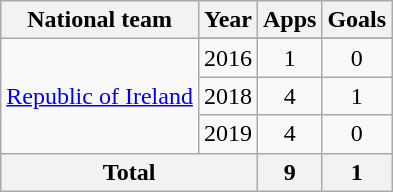<table class="wikitable" style="text-align:center">
<tr>
<th>National team</th>
<th>Year</th>
<th>Apps</th>
<th>Goals</th>
</tr>
<tr>
<td rowspan=4><a href='#'>Republic of Ireland</a></td>
</tr>
<tr>
<td>2016</td>
<td>1</td>
<td>0</td>
</tr>
<tr>
<td>2018</td>
<td>4</td>
<td>1</td>
</tr>
<tr>
<td>2019</td>
<td>4</td>
<td>0</td>
</tr>
<tr>
<th colspan=2>Total</th>
<th>9</th>
<th>1</th>
</tr>
</table>
